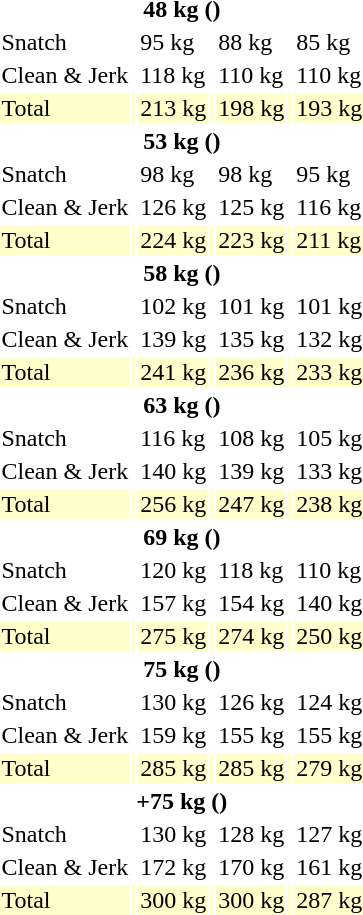<table>
<tr>
<th colspan=7>48 kg ()</th>
</tr>
<tr>
<td>Snatch</td>
<td></td>
<td>95 kg</td>
<td></td>
<td>88 kg</td>
<td></td>
<td>85 kg</td>
</tr>
<tr>
<td>Clean & Jerk</td>
<td></td>
<td>118 kg<br></td>
<td></td>
<td>110 kg</td>
<td></td>
<td>110 kg</td>
</tr>
<tr bgcolor=ffffcc>
<td>Total</td>
<td></td>
<td>213 kg<br></td>
<td></td>
<td>198 kg</td>
<td></td>
<td>193 kg</td>
</tr>
<tr>
<th colspan=7>53 kg ()</th>
</tr>
<tr>
<td>Snatch</td>
<td></td>
<td>98 kg</td>
<td></td>
<td>98 kg</td>
<td></td>
<td>95 kg</td>
</tr>
<tr>
<td>Clean & Jerk</td>
<td></td>
<td>126 kg</td>
<td></td>
<td>125 kg</td>
<td></td>
<td>116 kg</td>
</tr>
<tr bgcolor=ffffcc>
<td>Total</td>
<td></td>
<td>224 kg</td>
<td></td>
<td>223 kg</td>
<td></td>
<td>211 kg</td>
</tr>
<tr>
<th colspan=7>58 kg ()</th>
</tr>
<tr>
<td>Snatch</td>
<td></td>
<td>102 kg</td>
<td></td>
<td>101 kg</td>
<td></td>
<td>101 kg</td>
</tr>
<tr>
<td>Clean & Jerk</td>
<td></td>
<td>139 kg<br></td>
<td></td>
<td>135 kg</td>
<td></td>
<td>132 kg</td>
</tr>
<tr bgcolor=ffffcc>
<td>Total</td>
<td></td>
<td>241 kg<br></td>
<td></td>
<td>236 kg</td>
<td></td>
<td>233 kg</td>
</tr>
<tr>
<th colspan=7>63 kg ()</th>
</tr>
<tr>
<td>Snatch</td>
<td></td>
<td>116 kg<br></td>
<td></td>
<td>108 kg</td>
<td></td>
<td>105 kg</td>
</tr>
<tr>
<td>Clean & Jerk</td>
<td></td>
<td>140 kg<br></td>
<td></td>
<td>139 kg</td>
<td></td>
<td>133 kg</td>
</tr>
<tr bgcolor=ffffcc>
<td>Total</td>
<td></td>
<td>256 kg<br></td>
<td></td>
<td>247 kg</td>
<td></td>
<td>238 kg</td>
</tr>
<tr>
<th colspan=7>69 kg ()</th>
</tr>
<tr>
<td>Snatch</td>
<td></td>
<td>120 kg</td>
<td></td>
<td>118 kg</td>
<td></td>
<td>110 kg</td>
</tr>
<tr>
<td>Clean & Jerk</td>
<td></td>
<td>157 kg<br></td>
<td></td>
<td>154 kg</td>
<td></td>
<td>140 kg</td>
</tr>
<tr bgcolor=ffffcc>
<td>Total</td>
<td></td>
<td>275 kg</td>
<td></td>
<td>274 kg</td>
<td></td>
<td>250 kg</td>
</tr>
<tr>
<th colspan=7>75 kg ()</th>
</tr>
<tr>
<td>Snatch</td>
<td></td>
<td>130 kg<br></td>
<td></td>
<td>126 kg</td>
<td></td>
<td>124 kg</td>
</tr>
<tr>
<td>Clean & Jerk</td>
<td></td>
<td>159 kg<br></td>
<td></td>
<td>155 kg</td>
<td></td>
<td>155 kg</td>
</tr>
<tr bgcolor=ffffcc>
<td>Total</td>
<td></td>
<td>285 kg</td>
<td></td>
<td>285 kg<br></td>
<td></td>
<td>279 kg</td>
</tr>
<tr>
<th colspan=7>+75 kg ()</th>
</tr>
<tr>
<td>Snatch</td>
<td></td>
<td>130 kg</td>
<td></td>
<td>128 kg</td>
<td></td>
<td>127 kg</td>
</tr>
<tr>
<td>Clean & Jerk</td>
<td></td>
<td>172 kg</td>
<td></td>
<td>170 kg</td>
<td></td>
<td>161 kg</td>
</tr>
<tr bgcolor=ffffcc>
<td>Total</td>
<td></td>
<td>300 kg</td>
<td></td>
<td>300 kg</td>
<td></td>
<td>287 kg</td>
</tr>
</table>
